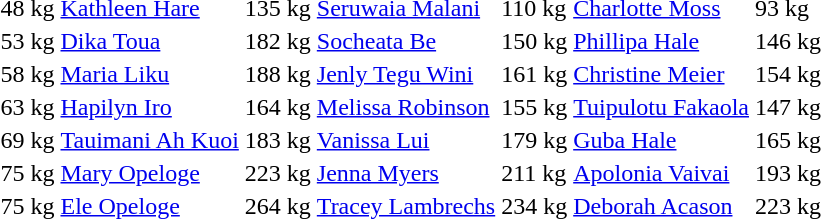<table>
<tr>
<td>48 kg</td>
<td><a href='#'>Kathleen Hare</a><br></td>
<td>135 kg</td>
<td><a href='#'>Seruwaia Malani</a><br></td>
<td>110 kg</td>
<td><a href='#'>Charlotte Moss</a><br></td>
<td>93 kg</td>
</tr>
<tr>
<td>53 kg</td>
<td><a href='#'>Dika Toua</a><br></td>
<td>182 kg</td>
<td><a href='#'>Socheata Be</a><br></td>
<td>150 kg</td>
<td><a href='#'>Phillipa Hale</a><br></td>
<td>146 kg</td>
</tr>
<tr>
<td>58 kg</td>
<td><a href='#'>Maria Liku</a><br></td>
<td>188 kg</td>
<td><a href='#'>Jenly Tegu Wini</a><br></td>
<td>161 kg</td>
<td><a href='#'>Christine Meier</a><br></td>
<td>154 kg</td>
</tr>
<tr>
<td>63 kg</td>
<td><a href='#'>Hapilyn Iro</a><br></td>
<td>164 kg</td>
<td><a href='#'>Melissa Robinson</a><br></td>
<td>155 kg</td>
<td><a href='#'>Tuipulotu Fakaola</a><br></td>
<td>147 kg</td>
</tr>
<tr>
<td>69 kg</td>
<td><a href='#'>Tauimani Ah Kuoi</a><br></td>
<td>183 kg</td>
<td><a href='#'>Vanissa Lui</a><br></td>
<td>179 kg</td>
<td><a href='#'>Guba Hale</a><br></td>
<td>165 kg</td>
</tr>
<tr>
<td>75 kg</td>
<td><a href='#'>Mary Opeloge</a><br></td>
<td>223 kg</td>
<td><a href='#'>Jenna Myers</a><br></td>
<td>211 kg</td>
<td><a href='#'>Apolonia Vaivai</a><br></td>
<td>193 kg</td>
</tr>
<tr>
<td>75 kg</td>
<td><a href='#'>Ele Opeloge</a><br></td>
<td>264 kg</td>
<td><a href='#'>Tracey Lambrechs</a><br></td>
<td>234 kg</td>
<td><a href='#'>Deborah Acason</a><br></td>
<td>223 kg</td>
</tr>
</table>
